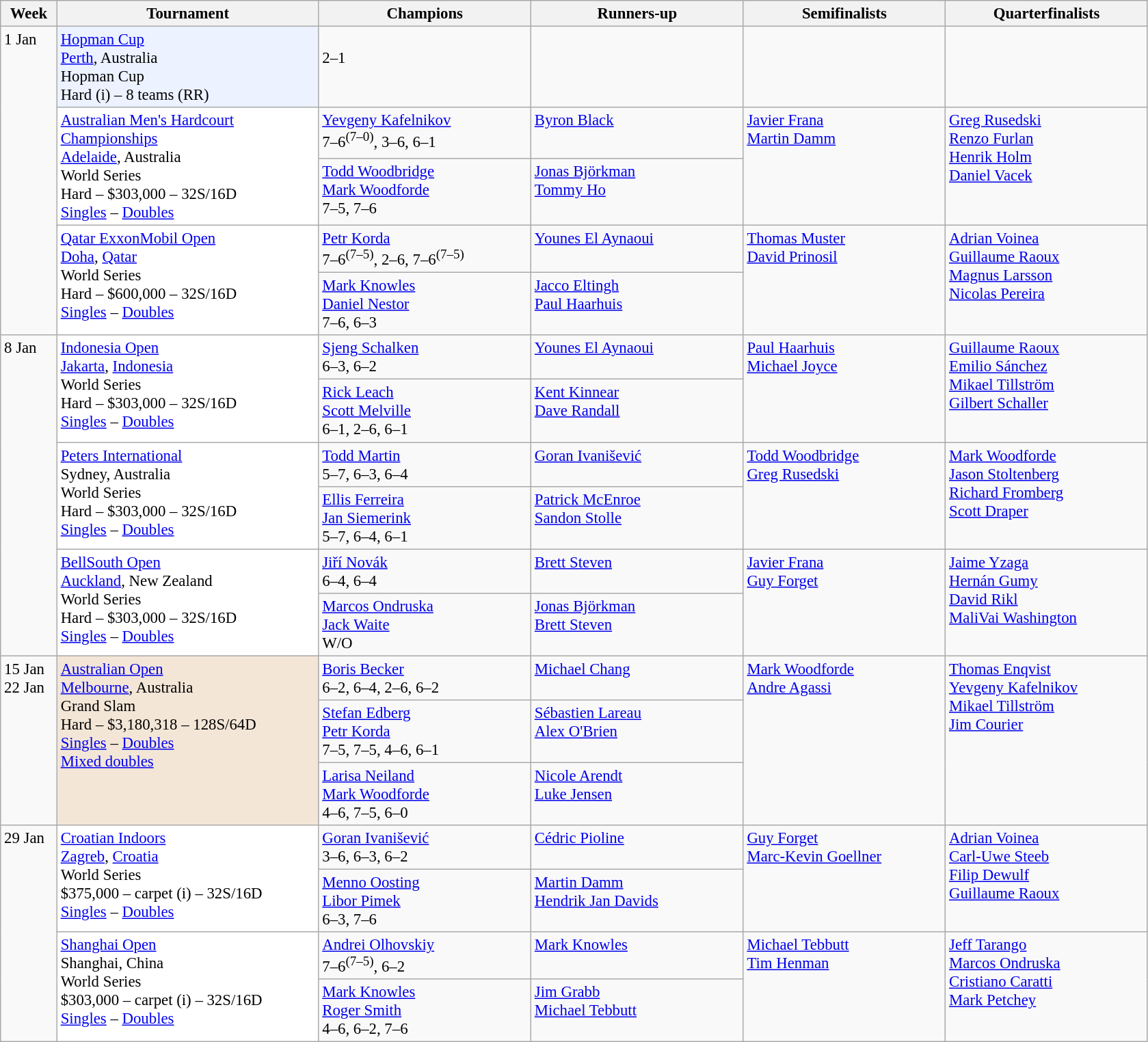<table class=wikitable style=font-size:95%>
<tr>
<th style="width:48px;">Week</th>
<th style="width:248px;">Tournament</th>
<th style="width:200px;">Champions</th>
<th style="width:200px;">Runners-up</th>
<th style="width:190px;">Semifinalists</th>
<th style="width:190px;">Quarterfinalists</th>
</tr>
<tr valign=top>
<td rowspan=5>1 Jan</td>
<td style="background:#ECF2FF;"><a href='#'>Hopman Cup</a><br> <a href='#'>Perth</a>, Australia<br>Hopman Cup<br> Hard (i) – 8 teams (RR)</td>
<td><br>2–1</td>
<td></td>
<td><br><br></td>
<td><br><br></td>
</tr>
<tr valign=top>
<td style="background:#FFF;" rowspan=2><a href='#'>Australian Men's Hardcourt Championships</a><br> <a href='#'>Adelaide</a>, Australia<br>World Series<br>Hard – $303,000 – 32S/16D<br><a href='#'>Singles</a> – <a href='#'>Doubles</a></td>
<td> <a href='#'>Yevgeny Kafelnikov</a><br> 7–6<sup>(7–0)</sup>, 3–6, 6–1</td>
<td> <a href='#'>Byron Black</a></td>
<td rowspan=2> <a href='#'>Javier Frana</a><br> <a href='#'>Martin Damm</a></td>
<td rowspan=2> <a href='#'>Greg Rusedski</a><br> <a href='#'>Renzo Furlan</a><br> <a href='#'>Henrik Holm</a><br> <a href='#'>Daniel Vacek</a></td>
</tr>
<tr valign=top>
<td> <a href='#'>Todd Woodbridge</a><br> <a href='#'>Mark Woodforde</a><br> 7–5, 7–6</td>
<td> <a href='#'>Jonas Björkman</a><br> <a href='#'>Tommy Ho</a></td>
</tr>
<tr valign=top>
<td style="background:#FFF;" rowspan=2><a href='#'>Qatar ExxonMobil Open</a><br> <a href='#'>Doha</a>, <a href='#'>Qatar</a><br>World Series<br>Hard – $600,000 – 32S/16D<br><a href='#'>Singles</a> – <a href='#'>Doubles</a></td>
<td> <a href='#'>Petr Korda</a><br> 7–6<sup>(7–5)</sup>, 2–6, 7–6<sup>(7–5)</sup></td>
<td> <a href='#'>Younes El Aynaoui</a></td>
<td rowspan=2> <a href='#'>Thomas Muster</a><br> <a href='#'>David Prinosil</a></td>
<td rowspan=2> <a href='#'>Adrian Voinea</a><br> <a href='#'>Guillaume Raoux</a><br> <a href='#'>Magnus Larsson</a><br> <a href='#'>Nicolas Pereira</a></td>
</tr>
<tr valign=top>
<td> <a href='#'>Mark Knowles</a><br> <a href='#'>Daniel Nestor</a><br> 7–6, 6–3</td>
<td> <a href='#'>Jacco Eltingh</a><br> <a href='#'>Paul Haarhuis</a></td>
</tr>
<tr valign=top>
<td rowspan=6>8 Jan</td>
<td style="background:#FFF;" rowspan=2><a href='#'>Indonesia Open</a><br> <a href='#'>Jakarta</a>, <a href='#'>Indonesia</a><br>World Series<br>Hard – $303,000 – 32S/16D<br><a href='#'>Singles</a> – <a href='#'>Doubles</a></td>
<td> <a href='#'>Sjeng Schalken</a><br> 6–3, 6–2</td>
<td> <a href='#'>Younes El Aynaoui</a></td>
<td rowspan=2> <a href='#'>Paul Haarhuis</a><br> <a href='#'>Michael Joyce</a></td>
<td rowspan=2> <a href='#'>Guillaume Raoux</a><br> <a href='#'>Emilio Sánchez</a><br> <a href='#'>Mikael Tillström</a><br> <a href='#'>Gilbert Schaller</a></td>
</tr>
<tr valign=top>
<td> <a href='#'>Rick Leach</a><br> <a href='#'>Scott Melville</a><br> 6–1, 2–6, 6–1</td>
<td> <a href='#'>Kent Kinnear</a><br> <a href='#'>Dave Randall</a></td>
</tr>
<tr valign=top>
<td style="background:#FFF;" rowspan=2><a href='#'>Peters International</a><br> Sydney, Australia<br>World Series<br>Hard – $303,000 – 32S/16D<br><a href='#'>Singles</a> – <a href='#'>Doubles</a></td>
<td> <a href='#'>Todd Martin</a><br> 5–7, 6–3, 6–4</td>
<td> <a href='#'>Goran Ivanišević</a></td>
<td rowspan=2> <a href='#'>Todd Woodbridge</a><br> <a href='#'>Greg Rusedski</a></td>
<td rowspan=2> <a href='#'>Mark Woodforde</a><br> <a href='#'>Jason Stoltenberg</a><br> <a href='#'>Richard Fromberg</a><br> <a href='#'>Scott Draper</a></td>
</tr>
<tr valign=top>
<td> <a href='#'>Ellis Ferreira</a><br> <a href='#'>Jan Siemerink</a><br> 5–7, 6–4, 6–1</td>
<td> <a href='#'>Patrick McEnroe</a><br> <a href='#'>Sandon Stolle</a></td>
</tr>
<tr valign=top>
<td style="background:#FFF;" rowspan=2><a href='#'>BellSouth Open</a><br> <a href='#'>Auckland</a>, New Zealand<br>World Series<br>Hard – $303,000 – 32S/16D<br><a href='#'>Singles</a> – <a href='#'>Doubles</a></td>
<td> <a href='#'>Jiří Novák</a><br> 6–4, 6–4</td>
<td> <a href='#'>Brett Steven</a></td>
<td rowspan=2> <a href='#'>Javier Frana</a><br> <a href='#'>Guy Forget</a></td>
<td rowspan=2> <a href='#'>Jaime Yzaga</a><br> <a href='#'>Hernán Gumy</a><br> <a href='#'>David Rikl</a><br> <a href='#'>MaliVai Washington</a></td>
</tr>
<tr valign=top>
<td> <a href='#'>Marcos Ondruska</a><br> <a href='#'>Jack Waite</a><br> W/O</td>
<td> <a href='#'>Jonas Björkman</a><br> <a href='#'>Brett Steven</a></td>
</tr>
<tr valign=top>
<td rowspan=3>15 Jan<br>22 Jan</td>
<td style="background:#F3E6D7;" rowspan=3><a href='#'>Australian Open</a><br> <a href='#'>Melbourne</a>, Australia<br>Grand Slam<br>Hard – $3,180,318 – 128S/64D<br><a href='#'>Singles</a> – <a href='#'>Doubles</a> <br> <a href='#'>Mixed doubles</a></td>
<td> <a href='#'>Boris Becker</a><br>6–2, 6–4, 2–6, 6–2</td>
<td> <a href='#'>Michael Chang</a></td>
<td rowspan=3> <a href='#'>Mark Woodforde</a> <br>  <a href='#'>Andre Agassi</a></td>
<td rowspan=3> <a href='#'>Thomas Enqvist</a> <br>  <a href='#'>Yevgeny Kafelnikov</a> <br>  <a href='#'>Mikael Tillström</a> <br>  <a href='#'>Jim Courier</a></td>
</tr>
<tr valign=top>
<td> <a href='#'>Stefan Edberg</a><br> <a href='#'>Petr Korda</a><br> 7–5, 7–5, 4–6, 6–1</td>
<td> <a href='#'>Sébastien Lareau</a><br> <a href='#'>Alex O'Brien</a></td>
</tr>
<tr valign=top>
<td> <a href='#'>Larisa Neiland</a> <br>  <a href='#'>Mark Woodforde</a><br> 4–6, 7–5, 6–0</td>
<td> <a href='#'>Nicole Arendt</a><br> <a href='#'>Luke Jensen</a></td>
</tr>
<tr valign=top>
<td rowspan=4>29 Jan</td>
<td style="background:#FFF;" rowspan=2><a href='#'>Croatian Indoors</a><br> <a href='#'>Zagreb</a>, <a href='#'>Croatia</a><br>World Series<br>$375,000 – carpet (i) – 32S/16D<br><a href='#'>Singles</a> – <a href='#'>Doubles</a></td>
<td> <a href='#'>Goran Ivanišević</a><br> 3–6, 6–3, 6–2</td>
<td> <a href='#'>Cédric Pioline</a></td>
<td rowspan=2> <a href='#'>Guy Forget</a><br> <a href='#'>Marc-Kevin Goellner</a></td>
<td rowspan=2> <a href='#'>Adrian Voinea</a><br> <a href='#'>Carl-Uwe Steeb</a><br> <a href='#'>Filip Dewulf</a><br> <a href='#'>Guillaume Raoux</a></td>
</tr>
<tr valign=top>
<td> <a href='#'>Menno Oosting</a><br> <a href='#'>Libor Pimek</a><br> 6–3, 7–6</td>
<td> <a href='#'>Martin Damm</a><br> <a href='#'>Hendrik Jan Davids</a></td>
</tr>
<tr valign=top>
<td style="background:#FFF;" rowspan=2><a href='#'>Shanghai Open</a><br> Shanghai, China<br>World Series<br>$303,000 – carpet (i) – 32S/16D<br><a href='#'>Singles</a> – <a href='#'>Doubles</a></td>
<td> <a href='#'>Andrei Olhovskiy</a><br> 7–6<sup>(7–5)</sup>, 6–2</td>
<td> <a href='#'>Mark Knowles</a></td>
<td rowspan=2> <a href='#'>Michael Tebbutt</a><br> <a href='#'>Tim Henman</a></td>
<td rowspan=2> <a href='#'>Jeff Tarango</a><br> <a href='#'>Marcos Ondruska</a><br> <a href='#'>Cristiano Caratti</a><br> <a href='#'>Mark Petchey</a></td>
</tr>
<tr valign=top>
<td> <a href='#'>Mark Knowles</a><br> <a href='#'>Roger Smith</a><br> 4–6, 6–2, 7–6</td>
<td> <a href='#'>Jim Grabb</a><br> <a href='#'>Michael Tebbutt</a></td>
</tr>
</table>
